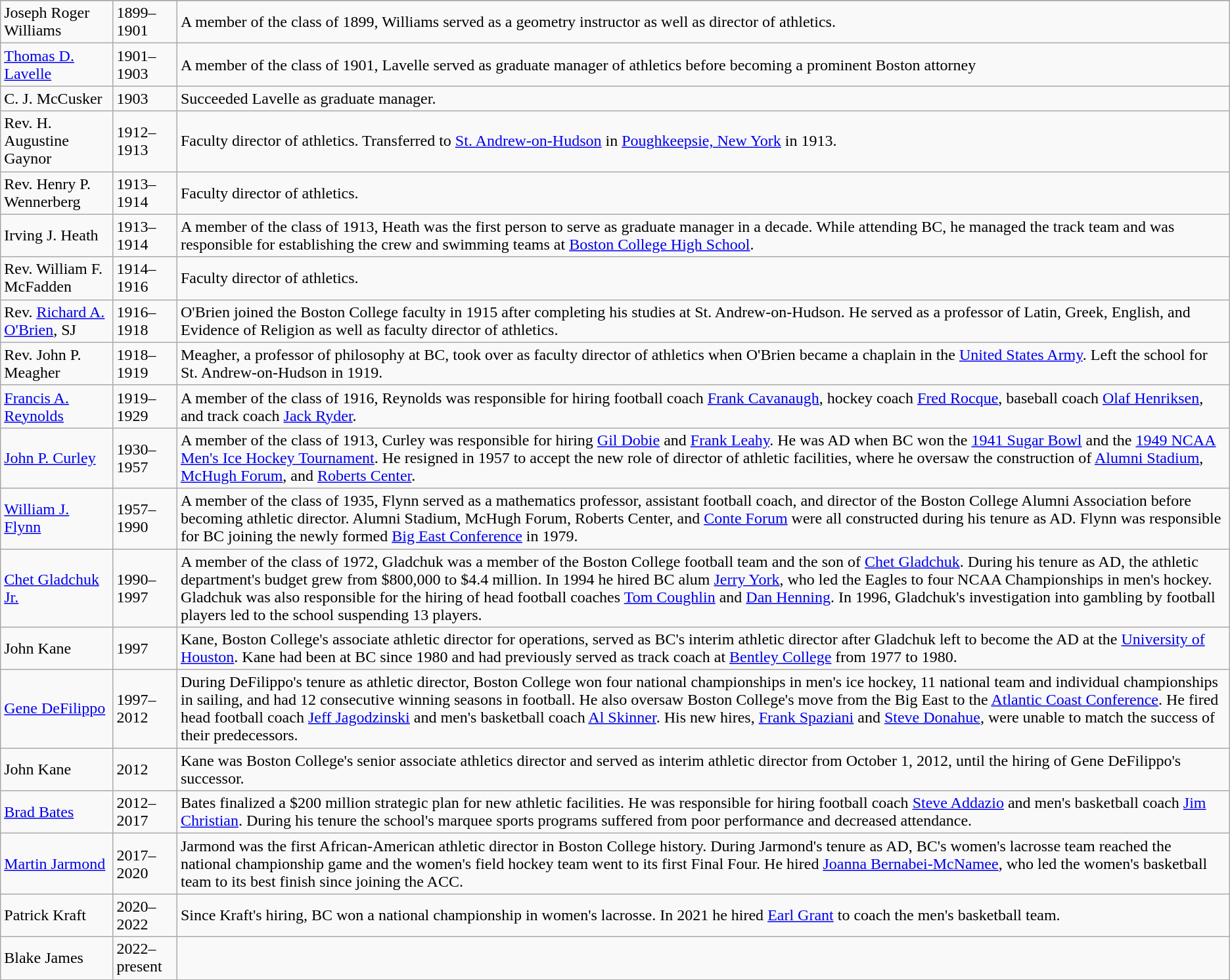<table class="wikitable">
<tr>
</tr>
<tr>
<td>Joseph Roger Williams</td>
<td>1899–1901</td>
<td>A member of the class of 1899, Williams served as a geometry instructor as well as director of athletics.</td>
</tr>
<tr>
<td><a href='#'>Thomas D. Lavelle</a></td>
<td>1901–1903</td>
<td>A member of the class of 1901, Lavelle served as graduate manager of athletics before becoming a prominent Boston attorney</td>
</tr>
<tr>
<td>C. J. McCusker</td>
<td>1903</td>
<td>Succeeded Lavelle as graduate manager.</td>
</tr>
<tr>
<td>Rev. H. Augustine Gaynor</td>
<td>1912–1913</td>
<td>Faculty director of athletics. Transferred to <a href='#'>St. Andrew-on-Hudson</a> in <a href='#'>Poughkeepsie, New York</a> in 1913.</td>
</tr>
<tr>
<td>Rev. Henry P. Wennerberg</td>
<td>1913–1914</td>
<td>Faculty director of athletics.</td>
</tr>
<tr>
<td>Irving J. Heath</td>
<td>1913–1914</td>
<td>A member of the class of 1913, Heath was the first person to serve as graduate manager in a decade. While attending BC, he managed the track team and was responsible for establishing the crew and swimming teams at <a href='#'>Boston College High School</a>.</td>
</tr>
<tr>
<td>Rev. William F. McFadden</td>
<td>1914–1916</td>
<td>Faculty director of athletics.</td>
</tr>
<tr>
<td>Rev. <a href='#'>Richard A. O'Brien</a>, SJ</td>
<td>1916–1918</td>
<td>O'Brien joined the Boston College faculty in 1915 after completing his studies at St. Andrew-on-Hudson. He served as a professor of Latin, Greek, English, and Evidence of Religion as well as faculty director of athletics.</td>
</tr>
<tr>
<td>Rev. John P. Meagher</td>
<td>1918–1919</td>
<td>Meagher, a professor of philosophy at BC, took over as faculty director of athletics when O'Brien became a chaplain in the <a href='#'>United States Army</a>. Left the school for St. Andrew-on-Hudson in 1919.</td>
</tr>
<tr>
<td><a href='#'>Francis A. Reynolds</a></td>
<td>1919–1929</td>
<td>A member of the class of 1916, Reynolds was responsible for hiring football coach <a href='#'>Frank Cavanaugh</a>, hockey coach <a href='#'>Fred Rocque</a>, baseball coach <a href='#'>Olaf Henriksen</a>, and track coach <a href='#'>Jack Ryder</a>.</td>
</tr>
<tr>
<td><a href='#'>John P. Curley</a></td>
<td>1930–1957</td>
<td>A member of the class of 1913, Curley was responsible for hiring <a href='#'>Gil Dobie</a> and <a href='#'>Frank Leahy</a>. He was AD when BC won the <a href='#'>1941 Sugar Bowl</a> and the <a href='#'>1949 NCAA Men's Ice Hockey Tournament</a>. He resigned in 1957 to accept the new role of director of athletic facilities, where he oversaw the construction of <a href='#'>Alumni Stadium</a>, <a href='#'>McHugh Forum</a>, and <a href='#'>Roberts Center</a>.</td>
</tr>
<tr>
<td><a href='#'>William J. Flynn</a></td>
<td>1957–1990</td>
<td>A member of the class of 1935, Flynn served as a mathematics professor, assistant football coach, and director of the Boston College Alumni Association before becoming athletic director. Alumni Stadium, McHugh Forum, Roberts Center, and <a href='#'>Conte Forum</a> were all constructed during his tenure as AD. Flynn was responsible for BC joining the newly formed <a href='#'>Big East Conference</a> in 1979.</td>
</tr>
<tr>
<td><a href='#'>Chet Gladchuk Jr.</a></td>
<td>1990–1997</td>
<td>A member of the class of 1972, Gladchuk was a member of the Boston College football team and the son of <a href='#'>Chet Gladchuk</a>. During his tenure as AD, the athletic department's budget grew from $800,000 to $4.4 million. In 1994 he hired BC alum <a href='#'>Jerry York</a>, who led the Eagles to four NCAA Championships in men's hockey. Gladchuk was also responsible for the hiring of head football coaches <a href='#'>Tom Coughlin</a> and <a href='#'>Dan Henning</a>. In 1996, Gladchuk's investigation into gambling by football players led to the school suspending 13 players.</td>
</tr>
<tr>
<td>John Kane</td>
<td>1997</td>
<td>Kane, Boston College's associate athletic director for operations, served as BC's interim athletic director after Gladchuk left to become the AD at the <a href='#'>University of Houston</a>. Kane had been at BC since 1980 and had previously served as track coach at <a href='#'>Bentley College</a> from 1977 to 1980.</td>
</tr>
<tr>
<td><a href='#'>Gene DeFilippo</a></td>
<td>1997–2012</td>
<td>During DeFilippo's tenure as athletic director, Boston College won four national championships in men's ice hockey, 11 national team and individual championships in sailing, and had 12 consecutive winning seasons in football. He also oversaw Boston College's move from the Big East to the <a href='#'>Atlantic Coast Conference</a>. He fired head football coach <a href='#'>Jeff Jagodzinski</a> and men's basketball coach <a href='#'>Al Skinner</a>. His new hires, <a href='#'>Frank Spaziani</a> and <a href='#'>Steve Donahue</a>, were unable to match the success of their predecessors.</td>
</tr>
<tr>
<td>John Kane</td>
<td>2012</td>
<td>Kane was Boston College's senior associate athletics director and served as interim athletic director from October 1, 2012, until the hiring of Gene DeFilippo's successor.</td>
</tr>
<tr>
<td><a href='#'>Brad Bates</a></td>
<td>2012–2017</td>
<td>Bates finalized a $200 million strategic plan for new athletic facilities. He was responsible for hiring football coach <a href='#'>Steve Addazio</a> and men's basketball coach <a href='#'>Jim Christian</a>. During his tenure the school's marquee sports programs suffered from poor performance and decreased attendance.</td>
</tr>
<tr>
<td><a href='#'>Martin Jarmond</a></td>
<td>2017–2020</td>
<td>Jarmond was the first African-American athletic director in Boston College history. During Jarmond's tenure as AD, BC's women's lacrosse team reached the national championship game and the women's field hockey team went to its first Final Four. He hired <a href='#'>Joanna Bernabei-McNamee</a>, who led the women's basketball team to its best finish since joining the ACC.</td>
</tr>
<tr>
<td>Patrick Kraft</td>
<td>2020–2022</td>
<td>Since Kraft's hiring, BC won a national championship in women's lacrosse. In 2021 he hired <a href='#'>Earl Grant</a> to coach the men's basketball team.</td>
</tr>
<tr>
<td>Blake James</td>
<td>2022–present</td>
<td></td>
</tr>
</table>
